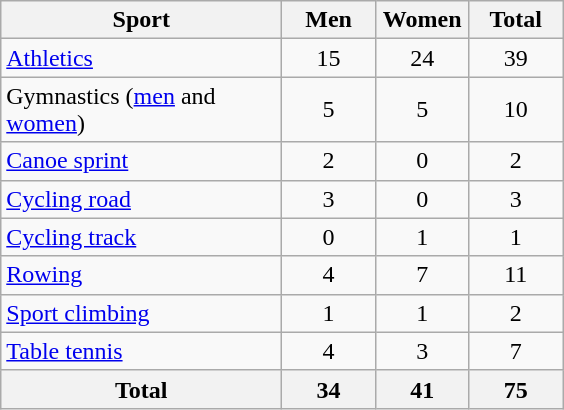<table class="wikitable sortable" style="text-align:center;">
<tr>
<th width=180>Sport</th>
<th width=55>Men</th>
<th width=55>Women</th>
<th width=55>Total</th>
</tr>
<tr>
<td align=left><a href='#'>Athletics</a></td>
<td>15</td>
<td>24</td>
<td>39</td>
</tr>
<tr>
<td align=left>Gymnastics (<a href='#'>men</a> and <a href='#'>women</a>)</td>
<td>5</td>
<td>5</td>
<td>10</td>
</tr>
<tr>
<td align=left><a href='#'>Canoe sprint</a></td>
<td>2</td>
<td>0</td>
<td>2</td>
</tr>
<tr>
<td align=left><a href='#'>Cycling road</a></td>
<td>3</td>
<td>0</td>
<td>3</td>
</tr>
<tr>
<td align=left><a href='#'>Cycling track</a></td>
<td>0</td>
<td>1</td>
<td>1</td>
</tr>
<tr>
<td align=left><a href='#'>Rowing</a></td>
<td>4</td>
<td>7</td>
<td>11</td>
</tr>
<tr>
<td align=left><a href='#'>Sport climbing</a></td>
<td>1</td>
<td>1</td>
<td>2</td>
</tr>
<tr>
<td align=left><a href='#'>Table tennis</a></td>
<td>4</td>
<td>3</td>
<td>7</td>
</tr>
<tr>
<th align=left>Total</th>
<th>34</th>
<th>41</th>
<th>75</th>
</tr>
</table>
